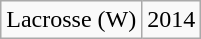<table class="wikitable">
<tr>
<td>Lacrosse (W)</td>
<td>2014</td>
</tr>
</table>
